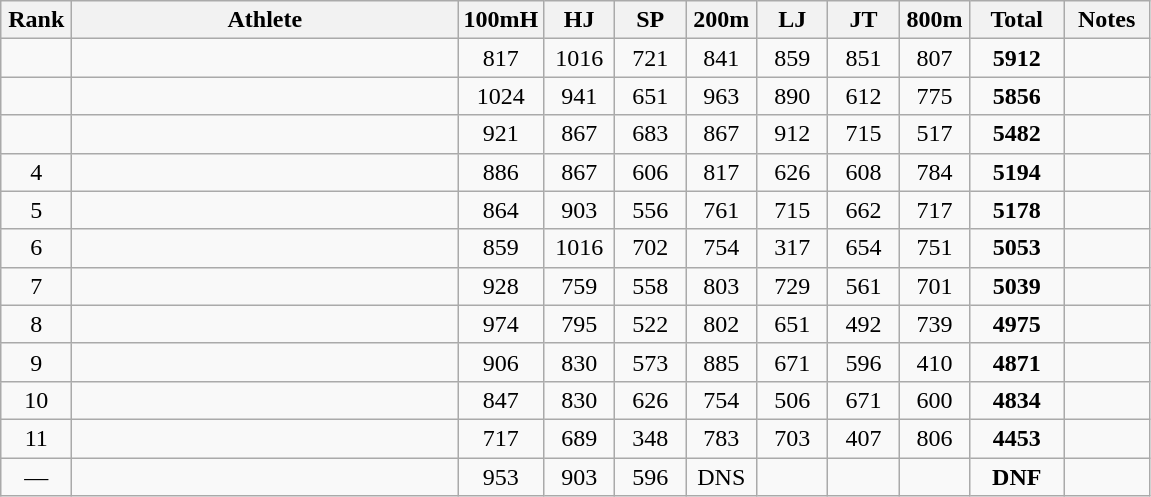<table class=wikitable style="text-align:center">
<tr>
<th width=40>Rank</th>
<th width=250>Athlete</th>
<th width=40>100mH</th>
<th width=40>HJ</th>
<th width=40>SP</th>
<th width=40>200m</th>
<th width=40>LJ</th>
<th width=40>JT</th>
<th width=40>800m</th>
<th width=55>Total</th>
<th width=50>Notes</th>
</tr>
<tr>
<td></td>
<td align=left></td>
<td>817</td>
<td>1016</td>
<td>721</td>
<td>841</td>
<td>859</td>
<td>851</td>
<td>807</td>
<td><strong>5912</strong></td>
<td></td>
</tr>
<tr>
<td></td>
<td align=left></td>
<td>1024</td>
<td>941</td>
<td>651</td>
<td>963</td>
<td>890</td>
<td>612</td>
<td>775</td>
<td><strong>5856</strong></td>
<td></td>
</tr>
<tr>
<td></td>
<td align=left></td>
<td>921</td>
<td>867</td>
<td>683</td>
<td>867</td>
<td>912</td>
<td>715</td>
<td>517</td>
<td><strong>5482</strong></td>
<td></td>
</tr>
<tr>
<td>4</td>
<td align=left></td>
<td>886</td>
<td>867</td>
<td>606</td>
<td>817</td>
<td>626</td>
<td>608</td>
<td>784</td>
<td><strong>5194</strong></td>
<td></td>
</tr>
<tr>
<td>5</td>
<td align=left></td>
<td>864</td>
<td>903</td>
<td>556</td>
<td>761</td>
<td>715</td>
<td>662</td>
<td>717</td>
<td><strong>5178</strong></td>
<td></td>
</tr>
<tr>
<td>6</td>
<td align=left></td>
<td>859</td>
<td>1016</td>
<td>702</td>
<td>754</td>
<td>317</td>
<td>654</td>
<td>751</td>
<td><strong>5053</strong></td>
<td></td>
</tr>
<tr>
<td>7</td>
<td align=left></td>
<td>928</td>
<td>759</td>
<td>558</td>
<td>803</td>
<td>729</td>
<td>561</td>
<td>701</td>
<td><strong>5039</strong></td>
<td></td>
</tr>
<tr>
<td>8</td>
<td align=left></td>
<td>974</td>
<td>795</td>
<td>522</td>
<td>802</td>
<td>651</td>
<td>492</td>
<td>739</td>
<td><strong>4975</strong></td>
<td></td>
</tr>
<tr>
<td>9</td>
<td align=left></td>
<td>906</td>
<td>830</td>
<td>573</td>
<td>885</td>
<td>671</td>
<td>596</td>
<td>410</td>
<td><strong>4871</strong></td>
<td></td>
</tr>
<tr>
<td>10</td>
<td align=left></td>
<td>847</td>
<td>830</td>
<td>626</td>
<td>754</td>
<td>506</td>
<td>671</td>
<td>600</td>
<td><strong>4834</strong></td>
<td></td>
</tr>
<tr>
<td>11</td>
<td align=left></td>
<td>717</td>
<td>689</td>
<td>348</td>
<td>783</td>
<td>703</td>
<td>407</td>
<td>806</td>
<td><strong>4453</strong></td>
<td></td>
</tr>
<tr>
<td>—</td>
<td align=left></td>
<td>953</td>
<td>903</td>
<td>596</td>
<td>DNS</td>
<td></td>
<td></td>
<td></td>
<td><strong>DNF</strong></td>
<td></td>
</tr>
</table>
